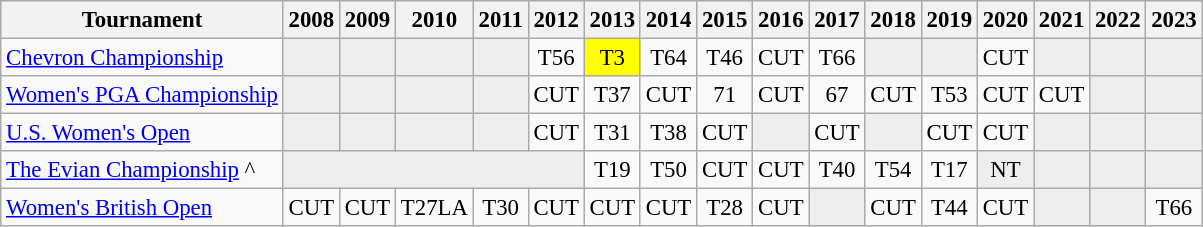<table class="wikitable" style="font-size:95%;text-align:center;">
<tr>
<th>Tournament</th>
<th>2008</th>
<th>2009</th>
<th>2010</th>
<th>2011</th>
<th>2012</th>
<th>2013</th>
<th>2014</th>
<th>2015</th>
<th>2016</th>
<th>2017</th>
<th>2018</th>
<th>2019</th>
<th>2020</th>
<th>2021</th>
<th>2022</th>
<th>2023</th>
</tr>
<tr>
<td align=left><a href='#'>Chevron Championship</a></td>
<td style="background:#eeeeee;"></td>
<td style="background:#eeeeee;"></td>
<td style="background:#eeeeee;"></td>
<td style="background:#eeeeee;"></td>
<td>T56</td>
<td style="background:yellow;">T3</td>
<td>T64</td>
<td>T46</td>
<td>CUT</td>
<td>T66</td>
<td style="background:#eeeeee;"></td>
<td style="background:#eeeeee;"></td>
<td>CUT</td>
<td style="background:#eeeeee;"></td>
<td style="background:#eeeeee;"></td>
<td style="background:#eeeeee;"></td>
</tr>
<tr>
<td align=left><a href='#'>Women's PGA Championship</a></td>
<td style="background:#eeeeee;"></td>
<td style="background:#eeeeee;"></td>
<td style="background:#eeeeee;"></td>
<td style="background:#eeeeee;"></td>
<td>CUT</td>
<td>T37</td>
<td>CUT</td>
<td>71</td>
<td>CUT</td>
<td>67</td>
<td>CUT</td>
<td>T53</td>
<td>CUT</td>
<td>CUT</td>
<td style="background:#eeeeee;"></td>
<td style="background:#eeeeee;"></td>
</tr>
<tr>
<td align=left><a href='#'>U.S. Women's Open</a></td>
<td style="background:#eeeeee;"></td>
<td style="background:#eeeeee;"></td>
<td style="background:#eeeeee;"></td>
<td style="background:#eeeeee;"></td>
<td>CUT</td>
<td>T31</td>
<td>T38</td>
<td>CUT</td>
<td style="background:#eeeeee;"></td>
<td>CUT</td>
<td style="background:#eeeeee;"></td>
<td>CUT</td>
<td>CUT</td>
<td style="background:#eeeeee;"></td>
<td style="background:#eeeeee;"></td>
<td style="background:#eeeeee;"></td>
</tr>
<tr>
<td align=left><a href='#'>The Evian Championship</a> ^</td>
<td colspan=5 style="background:#eeeeee;"></td>
<td>T19</td>
<td>T50</td>
<td>CUT</td>
<td>CUT</td>
<td>T40</td>
<td>T54</td>
<td>T17</td>
<td style="background:#eeeeee;">NT</td>
<td style="background:#eeeeee;"></td>
<td style="background:#eeeeee;"></td>
<td style="background:#eeeeee;"></td>
</tr>
<tr>
<td align=left><a href='#'>Women's British Open</a></td>
<td>CUT</td>
<td>CUT</td>
<td>T27<span>LA</span></td>
<td>T30</td>
<td>CUT</td>
<td>CUT</td>
<td>CUT</td>
<td>T28</td>
<td>CUT</td>
<td style="background:#eeeeee;"></td>
<td>CUT</td>
<td>T44</td>
<td>CUT</td>
<td style="background:#eeeeee;"></td>
<td style="background:#eeeeee;"></td>
<td>T66</td>
</tr>
</table>
